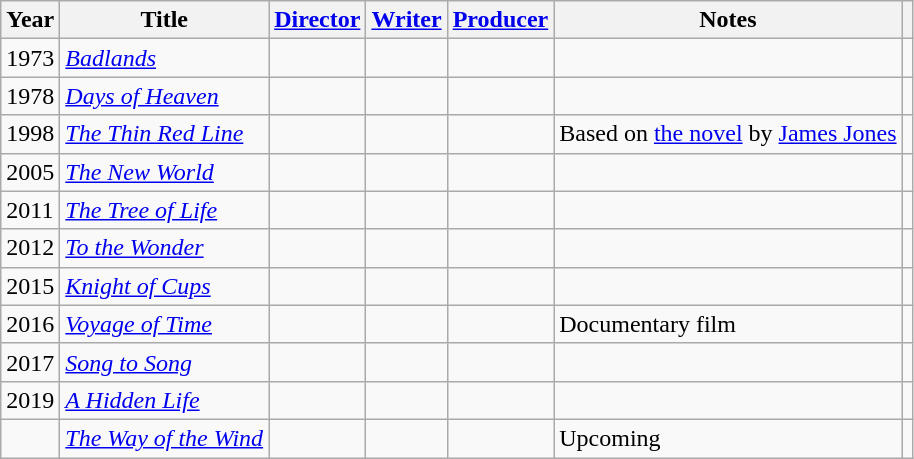<table class="wikitable">
<tr>
<th>Year</th>
<th>Title</th>
<th><a href='#'>Director</a></th>
<th><a href='#'>Writer</a></th>
<th><a href='#'>Producer</a></th>
<th>Notes</th>
<th></th>
</tr>
<tr>
<td>1973</td>
<td><em><a href='#'>Badlands</a></em></td>
<td></td>
<td></td>
<td></td>
<td></td>
<td></td>
</tr>
<tr>
<td>1978</td>
<td><em><a href='#'>Days of Heaven</a></em></td>
<td></td>
<td></td>
<td></td>
<td></td>
<td></td>
</tr>
<tr>
<td>1998</td>
<td><em><a href='#'>The Thin Red Line</a></em></td>
<td></td>
<td></td>
<td></td>
<td>Based on <a href='#'>the novel</a> by <a href='#'>James Jones</a></td>
<td></td>
</tr>
<tr>
<td>2005</td>
<td><em><a href='#'>The New World</a></em></td>
<td></td>
<td></td>
<td></td>
<td></td>
<td></td>
</tr>
<tr>
<td>2011</td>
<td><em><a href='#'>The Tree of Life</a></em></td>
<td></td>
<td></td>
<td></td>
<td></td>
<td></td>
</tr>
<tr>
<td>2012</td>
<td><em><a href='#'>To the Wonder</a></em></td>
<td></td>
<td></td>
<td></td>
<td></td>
<td></td>
</tr>
<tr>
<td>2015</td>
<td><em><a href='#'>Knight of Cups</a></em></td>
<td></td>
<td></td>
<td></td>
<td></td>
<td></td>
</tr>
<tr>
<td>2016</td>
<td><em><a href='#'>Voyage of Time</a></em></td>
<td></td>
<td></td>
<td></td>
<td>Documentary film</td>
<td></td>
</tr>
<tr>
<td>2017</td>
<td><em><a href='#'>Song to Song</a></em></td>
<td></td>
<td></td>
<td></td>
<td></td>
<td></td>
</tr>
<tr>
<td>2019</td>
<td><em><a href='#'>A Hidden Life</a></em></td>
<td></td>
<td></td>
<td></td>
<td></td>
<td></td>
</tr>
<tr>
<td></td>
<td><em><a href='#'>The Way of the Wind</a></em></td>
<td></td>
<td></td>
<td></td>
<td>Upcoming</td>
<td></td>
</tr>
</table>
